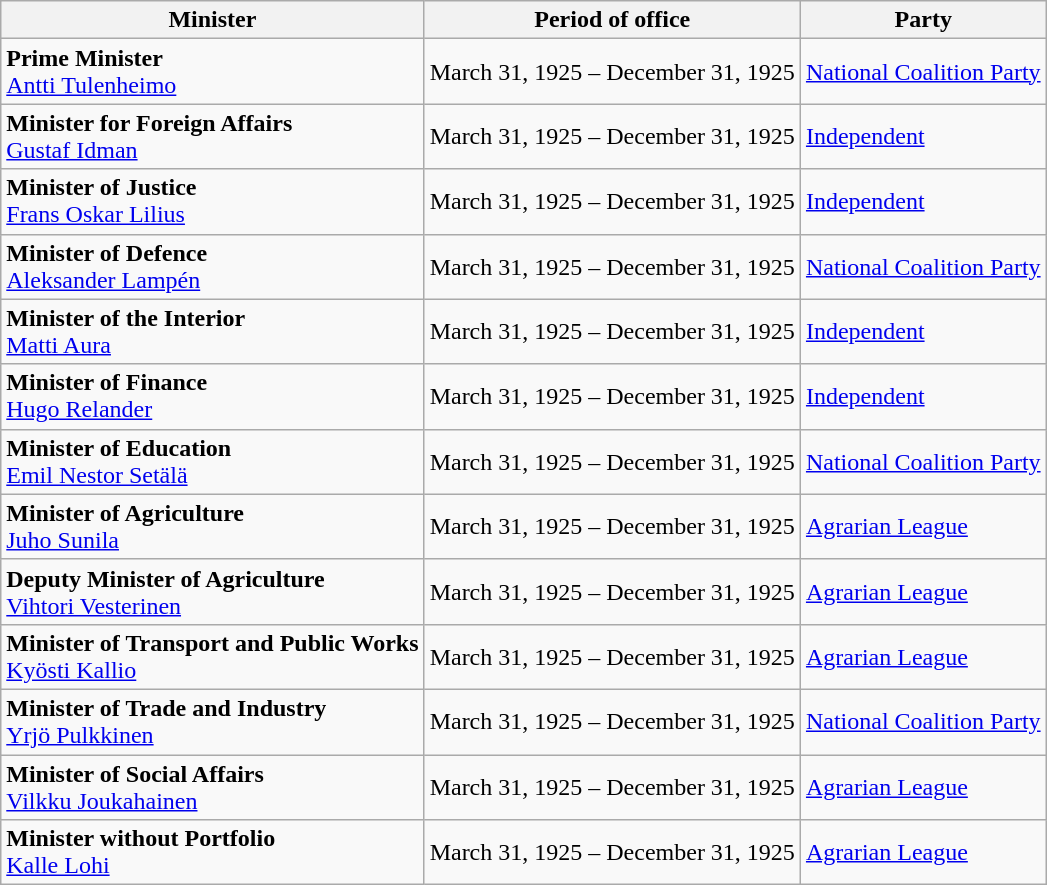<table class="wikitable">
<tr>
<th>Minister</th>
<th>Period of office</th>
<th>Party</th>
</tr>
<tr>
<td><strong>Prime Minister</strong><br><a href='#'>Antti Tulenheimo</a></td>
<td>March 31, 1925 – December 31, 1925</td>
<td><a href='#'>National Coalition Party</a></td>
</tr>
<tr>
<td><strong>Minister for Foreign Affairs </strong><br><a href='#'>Gustaf Idman</a></td>
<td>March 31, 1925 – December 31, 1925</td>
<td><a href='#'>Independent</a></td>
</tr>
<tr>
<td><strong>Minister of Justice</strong><br><a href='#'>Frans Oskar Lilius</a></td>
<td>March 31, 1925 – December 31, 1925</td>
<td><a href='#'>Independent</a></td>
</tr>
<tr>
<td><strong>Minister of Defence</strong><br><a href='#'>Aleksander Lampén</a></td>
<td>March 31, 1925 – December 31, 1925</td>
<td><a href='#'>National Coalition Party</a></td>
</tr>
<tr>
<td><strong>Minister of the Interior</strong><br><a href='#'>Matti Aura</a></td>
<td>March 31, 1925 – December 31, 1925</td>
<td><a href='#'>Independent</a></td>
</tr>
<tr>
<td><strong>Minister of Finance</strong><br><a href='#'>Hugo Relander</a></td>
<td>March 31, 1925 – December 31, 1925</td>
<td><a href='#'>Independent</a></td>
</tr>
<tr>
<td><strong>Minister of Education</strong><br><a href='#'>Emil Nestor Setälä</a></td>
<td>March 31, 1925 – December 31, 1925</td>
<td><a href='#'>National Coalition Party</a></td>
</tr>
<tr>
<td><strong>Minister of Agriculture</strong><br><a href='#'>Juho Sunila</a></td>
<td>March 31, 1925 – December 31, 1925</td>
<td><a href='#'>Agrarian League</a></td>
</tr>
<tr>
<td><strong>Deputy Minister of Agriculture</strong><br><a href='#'>Vihtori Vesterinen</a></td>
<td>March 31, 1925 – December 31, 1925</td>
<td><a href='#'>Agrarian League</a></td>
</tr>
<tr>
<td><strong>Minister of Transport and Public Works</strong><br><a href='#'>Kyösti Kallio</a></td>
<td>March 31, 1925 – December 31, 1925</td>
<td><a href='#'>Agrarian League</a></td>
</tr>
<tr>
<td><strong>Minister of Trade and Industry</strong><br><a href='#'>Yrjö Pulkkinen</a></td>
<td>March 31, 1925 – December 31, 1925</td>
<td><a href='#'>National Coalition Party</a></td>
</tr>
<tr>
<td><strong>Minister of Social Affairs</strong><br><a href='#'>Vilkku Joukahainen</a></td>
<td>March 31, 1925 – December 31, 1925</td>
<td><a href='#'>Agrarian League</a></td>
</tr>
<tr>
<td><strong>Minister without Portfolio</strong><br><a href='#'>Kalle Lohi</a></td>
<td>March 31, 1925 – December 31, 1925</td>
<td><a href='#'>Agrarian League</a></td>
</tr>
</table>
